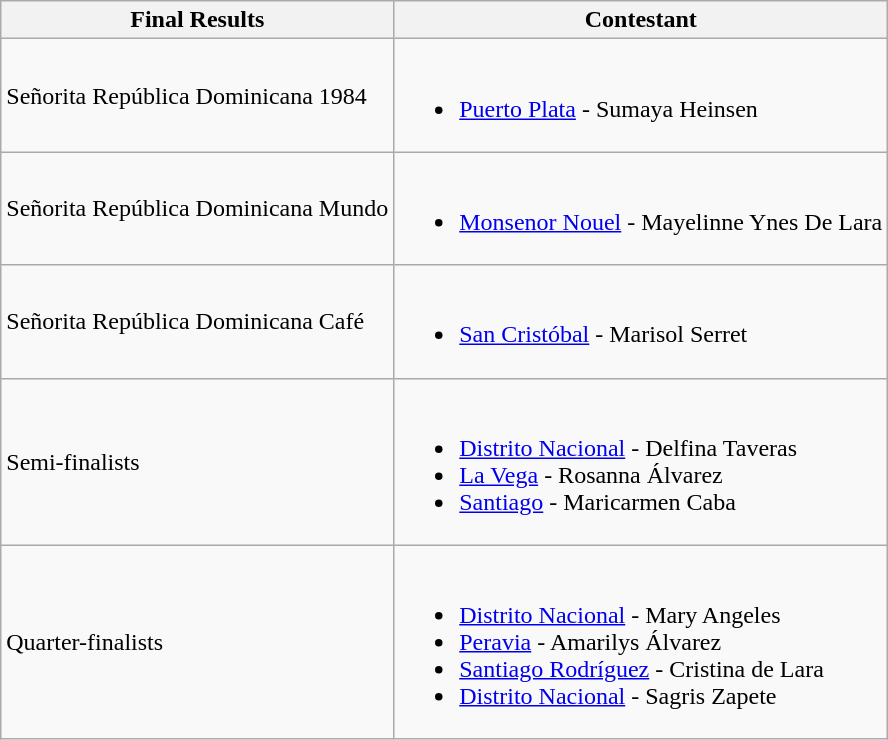<table class="wikitable">
<tr>
<th>Final Results</th>
<th>Contestant</th>
</tr>
<tr>
<td>Señorita República Dominicana 1984</td>
<td><br><ul><li><a href='#'>Puerto Plata</a> - Sumaya Heinsen</li></ul></td>
</tr>
<tr>
<td>Señorita República Dominicana Mundo</td>
<td><br><ul><li><a href='#'>Monsenor Nouel</a> - Mayelinne Ynes De Lara</li></ul></td>
</tr>
<tr>
<td>Señorita República Dominicana Café</td>
<td><br><ul><li><a href='#'>San Cristóbal</a> - Marisol Serret</li></ul></td>
</tr>
<tr>
<td>Semi-finalists</td>
<td><br><ul><li><a href='#'>Distrito Nacional</a> - Delfina Taveras</li><li><a href='#'>La Vega</a> - Rosanna Álvarez</li><li><a href='#'>Santiago</a> - Maricarmen Caba</li></ul></td>
</tr>
<tr>
<td>Quarter-finalists</td>
<td><br><ul><li><a href='#'>Distrito Nacional</a> - Mary Angeles</li><li><a href='#'>Peravia</a> - Amarilys Álvarez</li><li><a href='#'>Santiago Rodríguez</a> - Cristina de Lara</li><li><a href='#'>Distrito Nacional</a> - Sagris Zapete</li></ul></td>
</tr>
</table>
